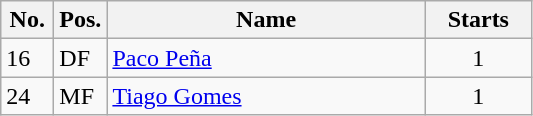<table class="wikitable">
<tr>
<th width=10%>No.</th>
<th width=10%>Pos.</th>
<th width=60%>Name</th>
<th width=20%>Starts</th>
</tr>
<tr>
<td>16</td>
<td>DF</td>
<td> <a href='#'>Paco Peña</a></td>
<td align="center">1</td>
</tr>
<tr>
<td>24</td>
<td>MF</td>
<td> <a href='#'>Tiago Gomes</a></td>
<td align="center">1</td>
</tr>
</table>
